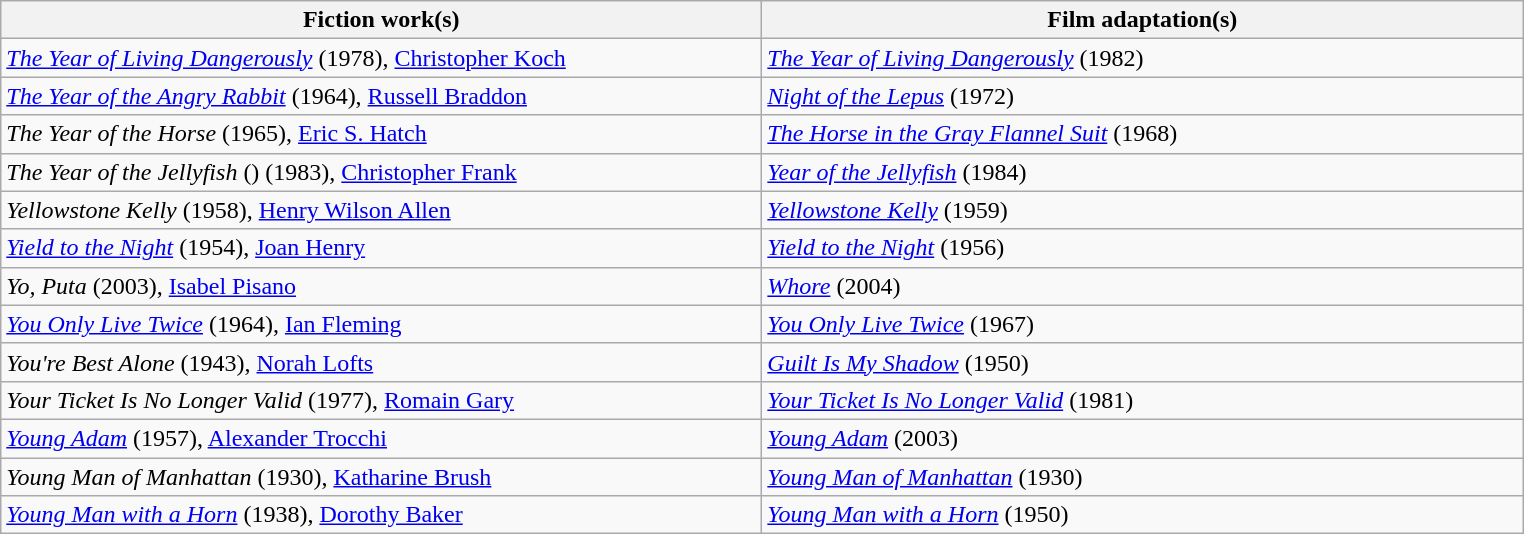<table class="wikitable">
<tr>
<th style="width:500px;">Fiction work(s)</th>
<th style="width:500px;">Film adaptation(s)</th>
</tr>
<tr>
<td><em><a href='#'>The Year of Living Dangerously</a></em> (1978), <a href='#'>Christopher Koch</a></td>
<td><em><a href='#'>The Year of Living Dangerously</a></em> (1982)</td>
</tr>
<tr>
<td><em><a href='#'>The Year of the Angry Rabbit</a></em> (1964), <a href='#'>Russell Braddon</a></td>
<td><em><a href='#'>Night of the Lepus</a></em> (1972)</td>
</tr>
<tr>
<td><em>The Year of the Horse</em> (1965), <a href='#'>Eric S. Hatch</a></td>
<td><em><a href='#'>The Horse in the Gray Flannel Suit</a></em> (1968)</td>
</tr>
<tr>
<td><em>The Year of the Jellyfish</em> () (1983), <a href='#'>Christopher Frank</a></td>
<td><em><a href='#'>Year of the Jellyfish</a></em> (1984)</td>
</tr>
<tr>
<td><em>Yellowstone Kelly</em> (1958), <a href='#'>Henry Wilson Allen</a></td>
<td><em><a href='#'>Yellowstone Kelly</a></em> (1959)</td>
</tr>
<tr>
<td><em><a href='#'>Yield to the Night</a></em> (1954), <a href='#'>Joan Henry</a></td>
<td><em><a href='#'>Yield to the Night</a></em> (1956)</td>
</tr>
<tr>
<td><em>Yo, Puta</em> (2003), <a href='#'>Isabel Pisano</a></td>
<td><em><a href='#'>Whore</a></em> (2004)</td>
</tr>
<tr>
<td><em><a href='#'>You Only Live Twice</a></em> (1964), <a href='#'>Ian Fleming</a></td>
<td><em><a href='#'>You Only Live Twice</a></em> (1967)</td>
</tr>
<tr>
<td><em>You're Best Alone</em> (1943), <a href='#'>Norah Lofts</a></td>
<td><em><a href='#'>Guilt Is My Shadow</a></em> (1950)</td>
</tr>
<tr>
<td><em>Your Ticket Is No Longer Valid</em> (1977), <a href='#'>Romain Gary</a></td>
<td><em><a href='#'>Your Ticket Is No Longer Valid</a></em> (1981)</td>
</tr>
<tr>
<td><em><a href='#'>Young Adam</a></em> (1957), <a href='#'>Alexander Trocchi</a></td>
<td><em><a href='#'>Young Adam</a></em> (2003)</td>
</tr>
<tr>
<td><em>Young Man of Manhattan</em> (1930), <a href='#'>Katharine Brush</a></td>
<td><em><a href='#'>Young Man of Manhattan</a></em> (1930)</td>
</tr>
<tr>
<td><em><a href='#'>Young Man with a Horn</a></em> (1938), <a href='#'>Dorothy Baker</a></td>
<td><em><a href='#'>Young Man with a Horn</a></em> (1950)</td>
</tr>
</table>
